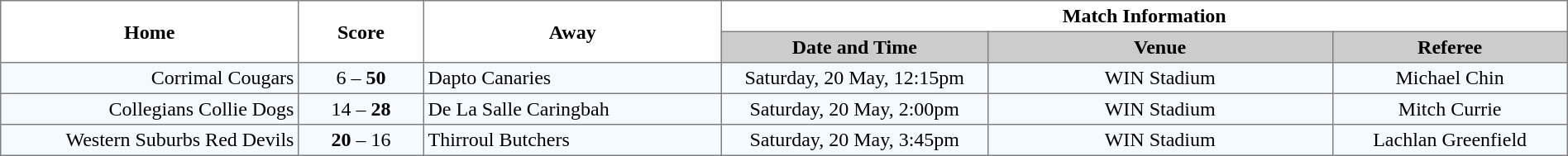<table width="100%" cellspacing="0" cellpadding="3" border="1" style="border-collapse:collapse;  text-align:center;">
<tr>
<th rowspan="2" width="19%">Home</th>
<th rowspan="2" width="8%">Score</th>
<th rowspan="2" width="19%">Away</th>
<th colspan="3">Match Information</th>
</tr>
<tr style="background:#CCCCCC">
<th width="17%">Date and Time</th>
<th width="22%">Venue</th>
<th width="50%">Referee</th>
</tr>
<tr style="text-align:center; background:#f5faff;">
<td align="right">Corrimal Cougars </td>
<td>6 – <strong>50</strong></td>
<td align="left"> Dapto Canaries</td>
<td>Saturday, 20 May, 12:15pm</td>
<td>WIN Stadium</td>
<td>Michael Chin</td>
</tr>
<tr style="text-align:center; background:#f5faff;">
<td align="right">Collegians Collie Dogs </td>
<td>14 – <strong>28</strong></td>
<td align="left"> De La Salle Caringbah</td>
<td>Saturday, 20 May, 2:00pm</td>
<td>WIN Stadium</td>
<td>Mitch Currie</td>
</tr>
<tr style="text-align:center; background:#f5faff;">
<td align="right">Western Suburbs Red Devils </td>
<td><strong>20</strong> – 16</td>
<td align="left"> Thirroul Butchers</td>
<td>Saturday, 20 May, 3:45pm</td>
<td>WIN Stadium</td>
<td>Lachlan Greenfield</td>
</tr>
</table>
